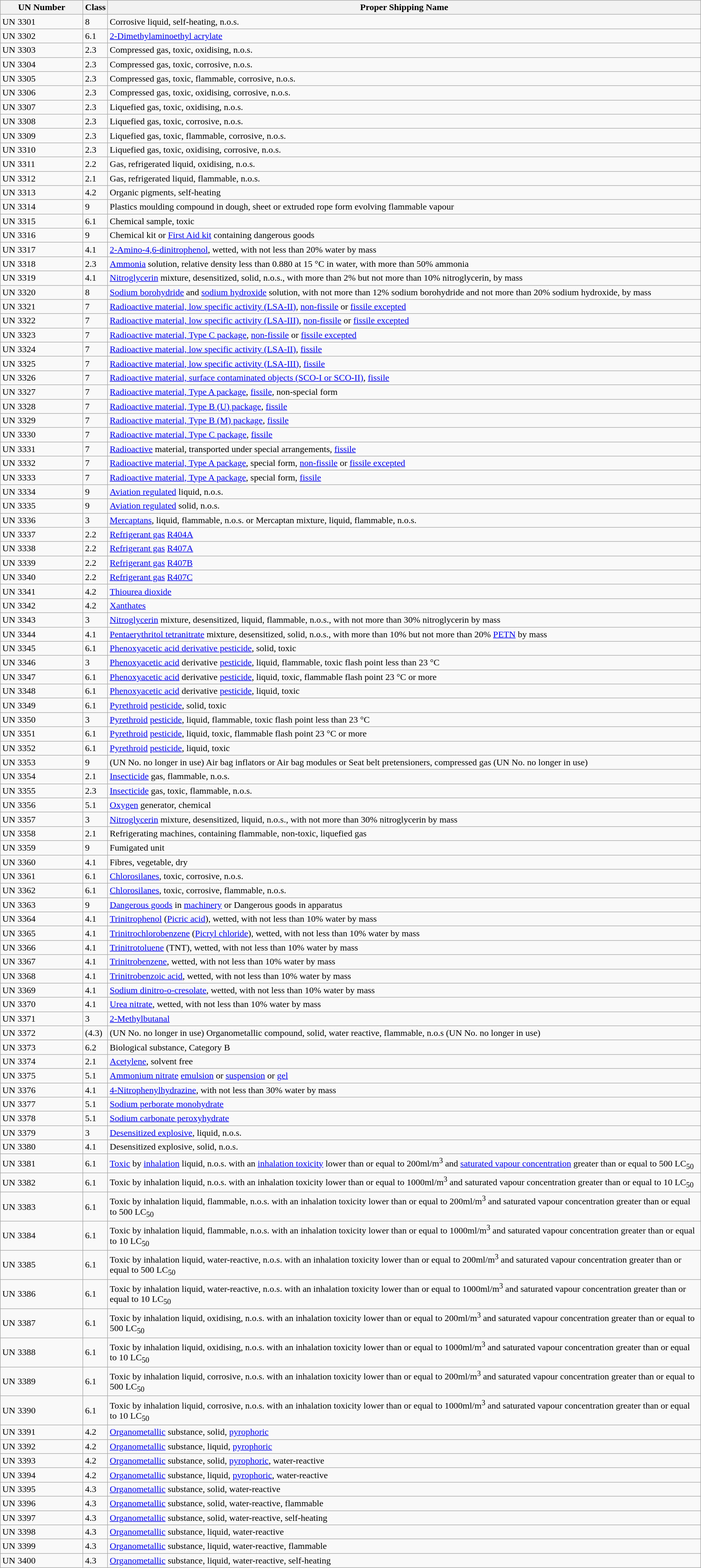<table class="wikitable">
<tr>
<th width="140px">UN Number</th>
<th>Class</th>
<th>Proper Shipping Name</th>
</tr>
<tr>
<td>UN 3301</td>
<td>8</td>
<td>Corrosive liquid, self-heating, n.o.s.</td>
</tr>
<tr>
<td>UN 3302</td>
<td>6.1</td>
<td><a href='#'>2-Dimethylaminoethyl acrylate</a></td>
</tr>
<tr>
<td>UN 3303</td>
<td>2.3</td>
<td>Compressed gas, toxic, oxidising, n.o.s.</td>
</tr>
<tr>
<td>UN 3304</td>
<td>2.3</td>
<td>Compressed gas, toxic, corrosive, n.o.s.</td>
</tr>
<tr>
<td>UN 3305</td>
<td>2.3</td>
<td>Compressed gas, toxic, flammable, corrosive, n.o.s.</td>
</tr>
<tr>
<td>UN 3306</td>
<td>2.3</td>
<td>Compressed gas, toxic, oxidising, corrosive, n.o.s.</td>
</tr>
<tr>
<td>UN 3307</td>
<td>2.3</td>
<td>Liquefied gas, toxic, oxidising, n.o.s.</td>
</tr>
<tr>
<td>UN 3308</td>
<td>2.3</td>
<td>Liquefied gas, toxic, corrosive, n.o.s.</td>
</tr>
<tr>
<td>UN 3309</td>
<td>2.3</td>
<td>Liquefied gas, toxic, flammable, corrosive, n.o.s.</td>
</tr>
<tr>
<td>UN 3310</td>
<td>2.3</td>
<td>Liquefied gas, toxic, oxidising, corrosive, n.o.s.</td>
</tr>
<tr>
<td>UN 3311</td>
<td>2.2</td>
<td>Gas, refrigerated liquid, oxidising, n.o.s.</td>
</tr>
<tr>
<td>UN 3312</td>
<td>2.1</td>
<td>Gas, refrigerated liquid, flammable, n.o.s.</td>
</tr>
<tr>
<td>UN 3313</td>
<td>4.2</td>
<td>Organic pigments, self-heating</td>
</tr>
<tr>
<td>UN 3314</td>
<td>9</td>
<td>Plastics moulding compound in dough, sheet or extruded rope form evolving flammable vapour</td>
</tr>
<tr>
<td>UN 3315</td>
<td>6.1</td>
<td>Chemical sample, toxic</td>
</tr>
<tr>
<td>UN 3316</td>
<td>9</td>
<td>Chemical kit or <a href='#'>First Aid kit</a> containing dangerous goods</td>
</tr>
<tr>
<td>UN 3317</td>
<td>4.1</td>
<td><a href='#'>2-Amino-4,6-dinitrophenol</a>, wetted, with not less than 20% water by mass</td>
</tr>
<tr>
<td>UN 3318</td>
<td>2.3</td>
<td><a href='#'>Ammonia</a> solution, relative density less than 0.880 at 15 °C in water, with more than 50% ammonia</td>
</tr>
<tr>
<td>UN 3319</td>
<td>4.1</td>
<td><a href='#'>Nitroglycerin</a> mixture, desensitized, solid, n.o.s., with more than 2% but not more than 10% nitroglycerin, by mass</td>
</tr>
<tr>
<td>UN 3320</td>
<td>8</td>
<td><a href='#'>Sodium borohydride</a> and <a href='#'>sodium hydroxide</a> solution, with not more than 12% sodium borohydride and not more than 20% sodium hydroxide, by mass</td>
</tr>
<tr>
<td>UN 3321</td>
<td>7</td>
<td><a href='#'>Radioactive material, low specific activity (LSA-II)</a>, <a href='#'>non-fissile</a> or <a href='#'>fissile excepted</a></td>
</tr>
<tr>
<td>UN 3322</td>
<td>7</td>
<td><a href='#'>Radioactive material, low specific activity (LSA-III)</a>, <a href='#'>non-fissile</a> or <a href='#'>fissile excepted</a></td>
</tr>
<tr>
<td>UN 3323</td>
<td>7</td>
<td><a href='#'>Radioactive material, Type C package</a>, <a href='#'>non-fissile</a> or <a href='#'>fissile excepted</a></td>
</tr>
<tr>
<td>UN 3324</td>
<td>7</td>
<td><a href='#'>Radioactive material, low specific activity (LSA-II)</a>, <a href='#'>fissile</a></td>
</tr>
<tr>
<td>UN 3325</td>
<td>7</td>
<td><a href='#'>Radioactive material, low specific activity (LSA-III)</a>, <a href='#'>fissile</a></td>
</tr>
<tr>
<td>UN 3326</td>
<td>7</td>
<td><a href='#'>Radioactive material, surface contaminated objects (SCO-I or SCO-II)</a>, <a href='#'>fissile</a></td>
</tr>
<tr>
<td>UN 3327</td>
<td>7</td>
<td><a href='#'>Radioactive material, Type A package</a>, <a href='#'>fissile</a>, non-special form</td>
</tr>
<tr>
<td>UN 3328</td>
<td>7</td>
<td><a href='#'>Radioactive material, Type B (U) package</a>, <a href='#'>fissile</a></td>
</tr>
<tr>
<td>UN 3329</td>
<td>7</td>
<td><a href='#'>Radioactive material, Type B (M) package</a>, <a href='#'>fissile</a></td>
</tr>
<tr>
<td>UN 3330</td>
<td>7</td>
<td><a href='#'>Radioactive material, Type C package</a>, <a href='#'>fissile</a></td>
</tr>
<tr>
<td>UN 3331</td>
<td>7</td>
<td><a href='#'>Radioactive</a> material, transported under special arrangements, <a href='#'>fissile</a></td>
</tr>
<tr>
<td>UN 3332</td>
<td>7</td>
<td><a href='#'>Radioactive material, Type A package</a>, special form, <a href='#'>non-fissile</a> or <a href='#'>fissile excepted</a></td>
</tr>
<tr>
<td>UN 3333</td>
<td>7</td>
<td><a href='#'>Radioactive material, Type A package</a>, special form, <a href='#'>fissile</a></td>
</tr>
<tr>
<td>UN 3334</td>
<td>9</td>
<td><a href='#'>Aviation regulated</a> liquid, n.o.s.</td>
</tr>
<tr>
<td>UN 3335</td>
<td>9</td>
<td><a href='#'>Aviation regulated</a> solid, n.o.s.</td>
</tr>
<tr>
<td>UN 3336</td>
<td>3</td>
<td><a href='#'>Mercaptans</a>, liquid, flammable, n.o.s. or Mercaptan mixture, liquid, flammable, n.o.s.</td>
</tr>
<tr>
<td>UN 3337</td>
<td>2.2</td>
<td><a href='#'>Refrigerant gas</a> <a href='#'>R404A</a></td>
</tr>
<tr>
<td>UN 3338</td>
<td>2.2</td>
<td><a href='#'>Refrigerant gas</a> <a href='#'>R407A</a></td>
</tr>
<tr>
<td>UN 3339</td>
<td>2.2</td>
<td><a href='#'>Refrigerant gas</a> <a href='#'>R407B</a></td>
</tr>
<tr>
<td>UN 3340</td>
<td>2.2</td>
<td><a href='#'>Refrigerant gas</a> <a href='#'>R407C</a></td>
</tr>
<tr>
<td>UN 3341</td>
<td>4.2</td>
<td><a href='#'>Thiourea dioxide</a></td>
</tr>
<tr>
<td>UN 3342</td>
<td>4.2</td>
<td><a href='#'>Xanthates</a></td>
</tr>
<tr>
<td>UN 3343</td>
<td>3</td>
<td><a href='#'>Nitroglycerin</a> mixture, desensitized, liquid, flammable, n.o.s., with not more than 30% nitroglycerin by mass</td>
</tr>
<tr>
<td>UN 3344</td>
<td>4.1</td>
<td><a href='#'>Pentaerythritol tetranitrate</a> mixture, desensitized, solid, n.o.s., with more than 10% but not more than 20% <a href='#'>PETN</a> by mass</td>
</tr>
<tr>
<td>UN 3345</td>
<td>6.1</td>
<td><a href='#'>Phenoxyacetic acid derivative pesticide</a>, solid, toxic</td>
</tr>
<tr>
<td>UN 3346</td>
<td>3</td>
<td><a href='#'>Phenoxyacetic acid</a> derivative <a href='#'>pesticide</a>, liquid, flammable, toxic flash point less than 23 °C</td>
</tr>
<tr>
<td>UN 3347</td>
<td>6.1</td>
<td><a href='#'>Phenoxyacetic acid</a> derivative <a href='#'>pesticide</a>, liquid, toxic, flammable flash point 23 °C or more</td>
</tr>
<tr>
<td>UN 3348</td>
<td>6.1</td>
<td><a href='#'>Phenoxyacetic acid</a> derivative <a href='#'>pesticide</a>, liquid, toxic</td>
</tr>
<tr>
<td>UN 3349</td>
<td>6.1</td>
<td><a href='#'>Pyrethroid</a> <a href='#'>pesticide</a>, solid, toxic</td>
</tr>
<tr>
<td>UN 3350</td>
<td>3</td>
<td><a href='#'>Pyrethroid</a> <a href='#'>pesticide</a>, liquid, flammable, toxic flash point less than 23 °C</td>
</tr>
<tr>
<td>UN 3351</td>
<td>6.1</td>
<td><a href='#'>Pyrethroid</a> <a href='#'>pesticide</a>, liquid, toxic, flammable flash point 23 °C or more</td>
</tr>
<tr>
<td>UN 3352</td>
<td>6.1</td>
<td><a href='#'>Pyrethroid</a> <a href='#'>pesticide</a>, liquid, toxic</td>
</tr>
<tr>
<td>UN 3353</td>
<td>9</td>
<td>(UN No. no longer in use) Air bag inflators or Air bag modules or Seat belt pretensioners, compressed gas (UN No. no longer in use)</td>
</tr>
<tr>
<td>UN 3354</td>
<td>2.1</td>
<td><a href='#'>Insecticide</a> gas, flammable, n.o.s.</td>
</tr>
<tr>
<td>UN 3355</td>
<td>2.3</td>
<td><a href='#'>Insecticide</a> gas, toxic, flammable, n.o.s.</td>
</tr>
<tr>
<td>UN 3356</td>
<td>5.1</td>
<td><a href='#'>Oxygen</a> generator, chemical</td>
</tr>
<tr>
<td>UN 3357</td>
<td>3</td>
<td><a href='#'>Nitroglycerin</a> mixture, desensitized, liquid, n.o.s., with not more than 30% nitroglycerin by mass</td>
</tr>
<tr>
<td>UN 3358</td>
<td>2.1</td>
<td>Refrigerating machines, containing flammable, non-toxic, liquefied gas</td>
</tr>
<tr>
<td>UN 3359</td>
<td>9</td>
<td>Fumigated unit</td>
</tr>
<tr>
<td>UN 3360</td>
<td>4.1</td>
<td>Fibres, vegetable, dry</td>
</tr>
<tr>
<td>UN 3361</td>
<td>6.1</td>
<td><a href='#'>Chlorosilanes</a>, toxic, corrosive, n.o.s.</td>
</tr>
<tr>
<td>UN 3362</td>
<td>6.1</td>
<td><a href='#'>Chlorosilanes</a>, toxic, corrosive, flammable, n.o.s.</td>
</tr>
<tr>
<td>UN 3363</td>
<td>9</td>
<td><a href='#'>Dangerous goods</a> in <a href='#'>machinery</a> or Dangerous goods in apparatus</td>
</tr>
<tr>
<td>UN 3364</td>
<td>4.1</td>
<td><a href='#'>Trinitrophenol</a> (<a href='#'>Picric acid</a>), wetted, with not less than 10% water by mass</td>
</tr>
<tr>
<td>UN 3365</td>
<td>4.1</td>
<td><a href='#'>Trinitrochlorobenzene</a> (<a href='#'>Picryl chloride</a>), wetted, with not less than 10% water by mass</td>
</tr>
<tr>
<td>UN 3366</td>
<td>4.1</td>
<td><a href='#'>Trinitrotoluene</a> (TNT), wetted, with not less than 10% water by mass</td>
</tr>
<tr>
<td>UN 3367</td>
<td>4.1</td>
<td><a href='#'>Trinitrobenzene</a>, wetted, with not less than 10% water by mass</td>
</tr>
<tr>
<td>UN 3368</td>
<td>4.1</td>
<td><a href='#'>Trinitrobenzoic acid</a>, wetted, with not less than 10% water by mass</td>
</tr>
<tr>
<td>UN 3369</td>
<td>4.1</td>
<td><a href='#'>Sodium dinitro-o-cresolate</a>, wetted, with not less than 10% water by mass</td>
</tr>
<tr>
<td>UN 3370</td>
<td>4.1</td>
<td><a href='#'>Urea nitrate</a>, wetted, with not less than 10% water by mass</td>
</tr>
<tr>
<td>UN 3371</td>
<td>3</td>
<td><a href='#'>2-Methylbutanal</a></td>
</tr>
<tr>
<td>UN 3372</td>
<td>(4.3)</td>
<td>(UN No. no longer in use) Organometallic compound, solid, water reactive, flammable, n.o.s (UN No. no longer in use)</td>
</tr>
<tr>
<td>UN 3373</td>
<td>6.2</td>
<td>Biological substance, Category B</td>
</tr>
<tr>
<td>UN 3374</td>
<td>2.1</td>
<td><a href='#'>Acetylene</a>, solvent free</td>
</tr>
<tr>
<td>UN 3375</td>
<td>5.1</td>
<td><a href='#'>Ammonium nitrate</a> <a href='#'>emulsion</a> or <a href='#'>suspension</a> or <a href='#'>gel</a></td>
</tr>
<tr>
<td>UN 3376</td>
<td>4.1</td>
<td><a href='#'>4-Nitrophenylhydrazine</a>, with not less than 30% water by mass</td>
</tr>
<tr>
<td>UN 3377</td>
<td>5.1</td>
<td><a href='#'>Sodium perborate monohydrate</a></td>
</tr>
<tr>
<td>UN 3378</td>
<td>5.1</td>
<td><a href='#'>Sodium carbonate peroxyhydrate</a></td>
</tr>
<tr>
<td>UN 3379</td>
<td>3</td>
<td><a href='#'>Desensitized explosive</a>, liquid, n.o.s.</td>
</tr>
<tr>
<td>UN 3380</td>
<td>4.1</td>
<td>Desensitized explosive, solid, n.o.s.</td>
</tr>
<tr>
<td>UN 3381</td>
<td>6.1</td>
<td><a href='#'>Toxic</a> by <a href='#'>inhalation</a> liquid, n.o.s. with an <a href='#'>inhalation toxicity</a> lower than or equal to 200ml/m<sup>3</sup> and <a href='#'>saturated vapour concentration</a> greater than or equal to 500 LC<sub>50</sub></td>
</tr>
<tr>
<td>UN 3382</td>
<td>6.1</td>
<td>Toxic by inhalation liquid, n.o.s. with an inhalation toxicity lower than or equal to 1000ml/m<sup>3</sup> and saturated vapour concentration greater than or equal to 10 LC<sub>50</sub></td>
</tr>
<tr>
<td>UN 3383</td>
<td>6.1</td>
<td>Toxic by inhalation liquid, flammable, n.o.s. with an inhalation toxicity lower than or equal to 200ml/m<sup>3</sup> and saturated vapour concentration greater than or equal to 500 LC<sub>50</sub></td>
</tr>
<tr>
<td>UN 3384</td>
<td>6.1</td>
<td>Toxic by inhalation liquid, flammable, n.o.s. with an inhalation toxicity lower than or equal to 1000ml/m<sup>3</sup> and saturated vapour concentration greater than or equal to 10 LC<sub>50</sub></td>
</tr>
<tr>
<td>UN 3385</td>
<td>6.1</td>
<td>Toxic by inhalation liquid, water-reactive, n.o.s. with an inhalation toxicity lower than or equal to 200ml/m<sup>3</sup> and saturated vapour concentration greater than or equal to 500 LC<sub>50</sub></td>
</tr>
<tr>
<td>UN 3386</td>
<td>6.1</td>
<td>Toxic by inhalation liquid, water-reactive, n.o.s. with an inhalation toxicity lower than or equal to 1000ml/m<sup>3</sup> and saturated vapour concentration greater than or equal to 10 LC<sub>50</sub></td>
</tr>
<tr>
<td>UN 3387</td>
<td>6.1</td>
<td>Toxic by inhalation liquid, oxidising, n.o.s. with an inhalation toxicity lower than or equal to 200ml/m<sup>3</sup> and saturated vapour concentration greater than or equal to 500 LC<sub>50</sub></td>
</tr>
<tr>
<td>UN 3388</td>
<td>6.1</td>
<td>Toxic by inhalation liquid, oxidising, n.o.s. with an inhalation toxicity lower than or equal to 1000ml/m<sup>3</sup> and saturated vapour concentration greater than or equal to 10 LC<sub>50</sub></td>
</tr>
<tr>
<td>UN 3389</td>
<td>6.1</td>
<td>Toxic by inhalation liquid, corrosive, n.o.s. with an inhalation toxicity lower than or equal to 200ml/m<sup>3</sup> and saturated vapour concentration greater than or equal to 500 LC<sub>50</sub></td>
</tr>
<tr>
<td>UN 3390</td>
<td>6.1</td>
<td>Toxic by inhalation liquid, corrosive, n.o.s. with an inhalation toxicity lower than or equal to 1000ml/m<sup>3</sup> and saturated vapour concentration greater than or equal to 10 LC<sub>50</sub></td>
</tr>
<tr>
<td>UN 3391</td>
<td>4.2</td>
<td><a href='#'>Organometallic</a> substance, solid, <a href='#'>pyrophoric</a></td>
</tr>
<tr>
<td>UN 3392</td>
<td>4.2</td>
<td><a href='#'>Organometallic</a> substance, liquid, <a href='#'>pyrophoric</a></td>
</tr>
<tr>
<td>UN 3393</td>
<td>4.2</td>
<td><a href='#'>Organometallic</a> substance, solid, <a href='#'>pyrophoric</a>, water-reactive</td>
</tr>
<tr>
<td>UN 3394</td>
<td>4.2</td>
<td><a href='#'>Organometallic</a> substance, liquid, <a href='#'>pyrophoric</a>, water-reactive</td>
</tr>
<tr>
<td>UN 3395</td>
<td>4.3</td>
<td><a href='#'>Organometallic</a> substance, solid, water-reactive</td>
</tr>
<tr>
<td>UN 3396</td>
<td>4.3</td>
<td><a href='#'>Organometallic</a> substance, solid, water-reactive, flammable</td>
</tr>
<tr>
<td>UN 3397</td>
<td>4.3</td>
<td><a href='#'>Organometallic</a> substance, solid, water-reactive, self-heating</td>
</tr>
<tr>
<td>UN 3398</td>
<td>4.3</td>
<td><a href='#'>Organometallic</a> substance, liquid, water-reactive</td>
</tr>
<tr>
<td>UN 3399</td>
<td>4.3</td>
<td><a href='#'>Organometallic</a> substance, liquid, water-reactive, flammable</td>
</tr>
<tr>
<td>UN 3400</td>
<td>4.3</td>
<td><a href='#'>Organometallic</a> substance, liquid, water-reactive, self-heating</td>
</tr>
</table>
